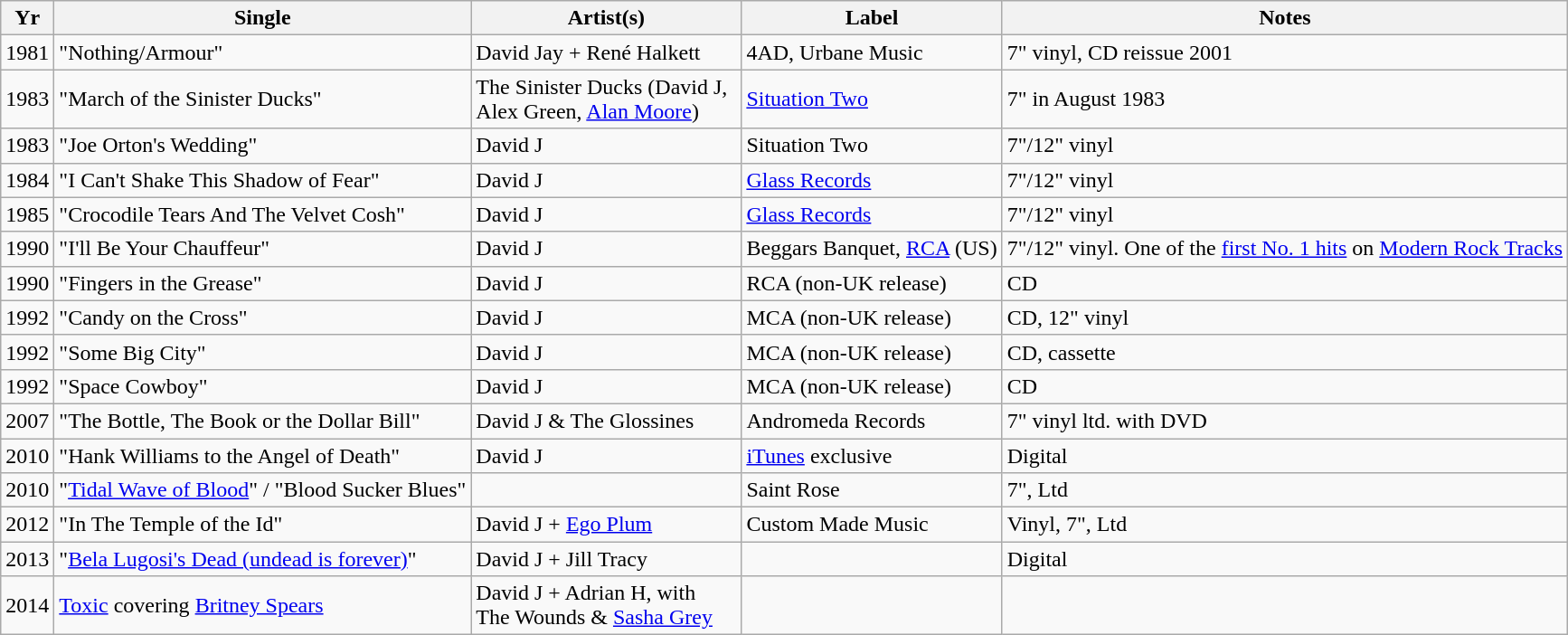<table class="wikitable sortable">
<tr>
<th>Yr</th>
<th>Single</th>
<th style="width:12em;">Artist(s)</th>
<th>Label</th>
<th>Notes</th>
</tr>
<tr>
<td>1981</td>
<td>"Nothing/Armour"</td>
<td>David Jay + René Halkett</td>
<td>4AD, Urbane Music</td>
<td>7" vinyl, CD reissue 2001</td>
</tr>
<tr>
<td>1983</td>
<td>"March of the Sinister Ducks"</td>
<td>The Sinister Ducks (David J, Alex Green, <a href='#'>Alan Moore</a>)</td>
<td><a href='#'>Situation Two</a></td>
<td>7" in August 1983</td>
</tr>
<tr>
<td>1983</td>
<td>"Joe Orton's Wedding"</td>
<td>David J</td>
<td>Situation Two</td>
<td>7"/12" vinyl</td>
</tr>
<tr>
<td>1984</td>
<td>"I Can't Shake This Shadow of Fear"</td>
<td>David J</td>
<td><a href='#'>Glass Records</a></td>
<td>7"/12" vinyl</td>
</tr>
<tr>
<td>1985</td>
<td>"Crocodile Tears And The Velvet Cosh"</td>
<td>David J</td>
<td><a href='#'>Glass Records</a></td>
<td>7"/12" vinyl</td>
</tr>
<tr>
<td>1990</td>
<td>"I'll Be Your Chauffeur"</td>
<td>David J</td>
<td>Beggars Banquet, <a href='#'>RCA</a> (US)</td>
<td>7"/12" vinyl. One of the <a href='#'>first No. 1 hits</a> on <a href='#'>Modern Rock Tracks</a></td>
</tr>
<tr>
<td>1990</td>
<td>"Fingers in the Grease"</td>
<td>David J</td>
<td>RCA (non-UK release)</td>
<td>CD</td>
</tr>
<tr>
<td>1992</td>
<td>"Candy on the Cross"</td>
<td>David J</td>
<td>MCA (non-UK release)</td>
<td>CD, 12" vinyl</td>
</tr>
<tr>
<td>1992</td>
<td>"Some Big City"</td>
<td>David J</td>
<td>MCA (non-UK release)</td>
<td>CD, cassette</td>
</tr>
<tr>
<td>1992</td>
<td>"Space Cowboy"</td>
<td>David J</td>
<td>MCA (non-UK release)</td>
<td>CD</td>
</tr>
<tr>
<td>2007</td>
<td>"The Bottle, The Book or the Dollar Bill"</td>
<td>David J & The Glossines</td>
<td>Andromeda Records</td>
<td>7" vinyl ltd. with DVD</td>
</tr>
<tr>
<td>2010</td>
<td>"Hank Williams to the Angel of Death"</td>
<td>David J</td>
<td><a href='#'>iTunes</a> exclusive</td>
<td>Digital</td>
</tr>
<tr>
<td>2010</td>
<td>"<a href='#'>Tidal Wave of Blood</a>" / "Blood Sucker Blues"</td>
<td></td>
<td>Saint Rose</td>
<td>7", Ltd</td>
</tr>
<tr>
<td>2012</td>
<td>"In The Temple of the Id"</td>
<td>David J + <a href='#'>Ego Plum</a></td>
<td>Custom Made Music</td>
<td>Vinyl, 7", Ltd</td>
</tr>
<tr>
<td>2013</td>
<td>"<a href='#'>Bela Lugosi's Dead (undead is forever)</a>"</td>
<td>David J + Jill Tracy</td>
<td></td>
<td>Digital</td>
</tr>
<tr>
<td>2014</td>
<td><a href='#'>Toxic</a> covering <a href='#'>Britney Spears</a></td>
<td>David J + Adrian H, with<br>The Wounds & <a href='#'>Sasha Grey</a></td>
<td></td>
<td></td>
</tr>
</table>
